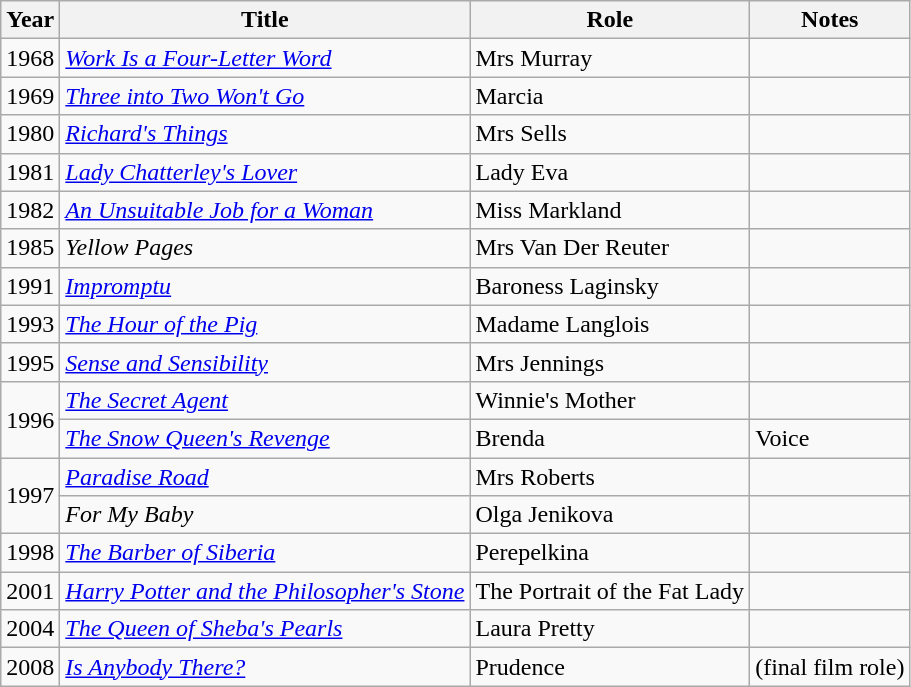<table class="wikitable sortable">
<tr>
<th>Year</th>
<th>Title</th>
<th>Role</th>
<th class="unsortable">Notes</th>
</tr>
<tr>
<td>1968</td>
<td><em><a href='#'>Work Is a Four-Letter Word</a></em></td>
<td>Mrs Murray</td>
<td></td>
</tr>
<tr>
<td>1969</td>
<td><em><a href='#'>Three into Two Won't Go</a></em></td>
<td>Marcia</td>
<td></td>
</tr>
<tr>
<td>1980</td>
<td><em><a href='#'>Richard's Things</a></em></td>
<td>Mrs Sells</td>
<td></td>
</tr>
<tr>
<td>1981</td>
<td><em><a href='#'>Lady Chatterley's Lover</a></em></td>
<td>Lady Eva</td>
<td></td>
</tr>
<tr>
<td>1982</td>
<td><a href='#'><em>An Unsuitable Job for a Woman</em></a></td>
<td>Miss Markland</td>
<td></td>
</tr>
<tr>
<td>1985</td>
<td><em>Yellow Pages</em></td>
<td>Mrs Van Der Reuter</td>
<td></td>
</tr>
<tr>
<td>1991</td>
<td><em><a href='#'>Impromptu</a></em></td>
<td>Baroness Laginsky</td>
<td></td>
</tr>
<tr>
<td>1993</td>
<td><em><a href='#'>The Hour of the Pig</a></em></td>
<td>Madame Langlois</td>
<td></td>
</tr>
<tr>
<td>1995</td>
<td><em><a href='#'>Sense and Sensibility</a></em></td>
<td>Mrs Jennings</td>
<td></td>
</tr>
<tr>
<td rowspan="2">1996</td>
<td><em><a href='#'>The Secret Agent</a></em></td>
<td>Winnie's Mother</td>
<td></td>
</tr>
<tr>
<td><em><a href='#'>The Snow Queen's Revenge</a></em></td>
<td>Brenda</td>
<td>Voice</td>
</tr>
<tr>
<td rowspan="2">1997</td>
<td><em><a href='#'>Paradise Road</a></em></td>
<td>Mrs Roberts</td>
<td></td>
</tr>
<tr>
<td><em>For My Baby</em></td>
<td>Olga Jenikova</td>
<td></td>
</tr>
<tr>
<td>1998</td>
<td><em><a href='#'>The Barber of Siberia</a></em></td>
<td>Perepelkina</td>
<td></td>
</tr>
<tr>
<td>2001</td>
<td><em><a href='#'>Harry Potter and the Philosopher's Stone</a></em></td>
<td>The Portrait of the Fat Lady</td>
<td></td>
</tr>
<tr>
<td>2004</td>
<td><em><a href='#'>The Queen of Sheba's Pearls</a></em></td>
<td>Laura Pretty</td>
<td></td>
</tr>
<tr>
<td>2008</td>
<td><em><a href='#'>Is Anybody There?</a></em></td>
<td>Prudence</td>
<td>(final film role)</td>
</tr>
</table>
